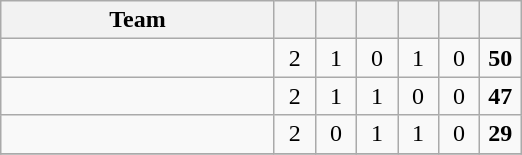<table class="wikitable" style="text-align:center;">
<tr>
<th style="width:175px;">Team</th>
<th width="20"></th>
<th width="20"></th>
<th width="20"></th>
<th width="20"></th>
<th width="20"></th>
<th width="20"></th>
</tr>
<tr>
<td style="text-align:left;"></td>
<td>2</td>
<td>1</td>
<td>0</td>
<td>1</td>
<td>0</td>
<td><strong>50</strong></td>
</tr>
<tr>
<td style="text-align:left;"></td>
<td>2</td>
<td>1</td>
<td>1</td>
<td>0</td>
<td>0</td>
<td><strong>47</strong></td>
</tr>
<tr>
<td style="text-align:left;"></td>
<td>2</td>
<td>0</td>
<td>1</td>
<td>1</td>
<td>0</td>
<td><strong>29</strong></td>
</tr>
<tr>
</tr>
</table>
